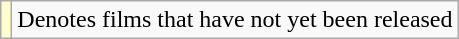<table class="wikitable">
<tr>
<td style="background:#FFFFCC;"></td>
<td>Denotes films that have not yet been released</td>
</tr>
</table>
